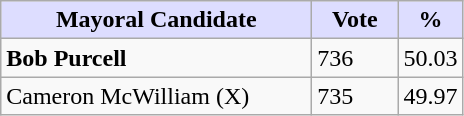<table class="wikitable">
<tr>
<th style="background:#ddf; width:200px;">Mayoral Candidate</th>
<th style="background:#ddf; width:50px;">Vote</th>
<th style="background:#ddf; width:30px;">%</th>
</tr>
<tr>
<td><strong>Bob Purcell</strong></td>
<td>736</td>
<td>50.03</td>
</tr>
<tr>
<td>Cameron McWilliam (X)</td>
<td>735</td>
<td>49.97</td>
</tr>
</table>
